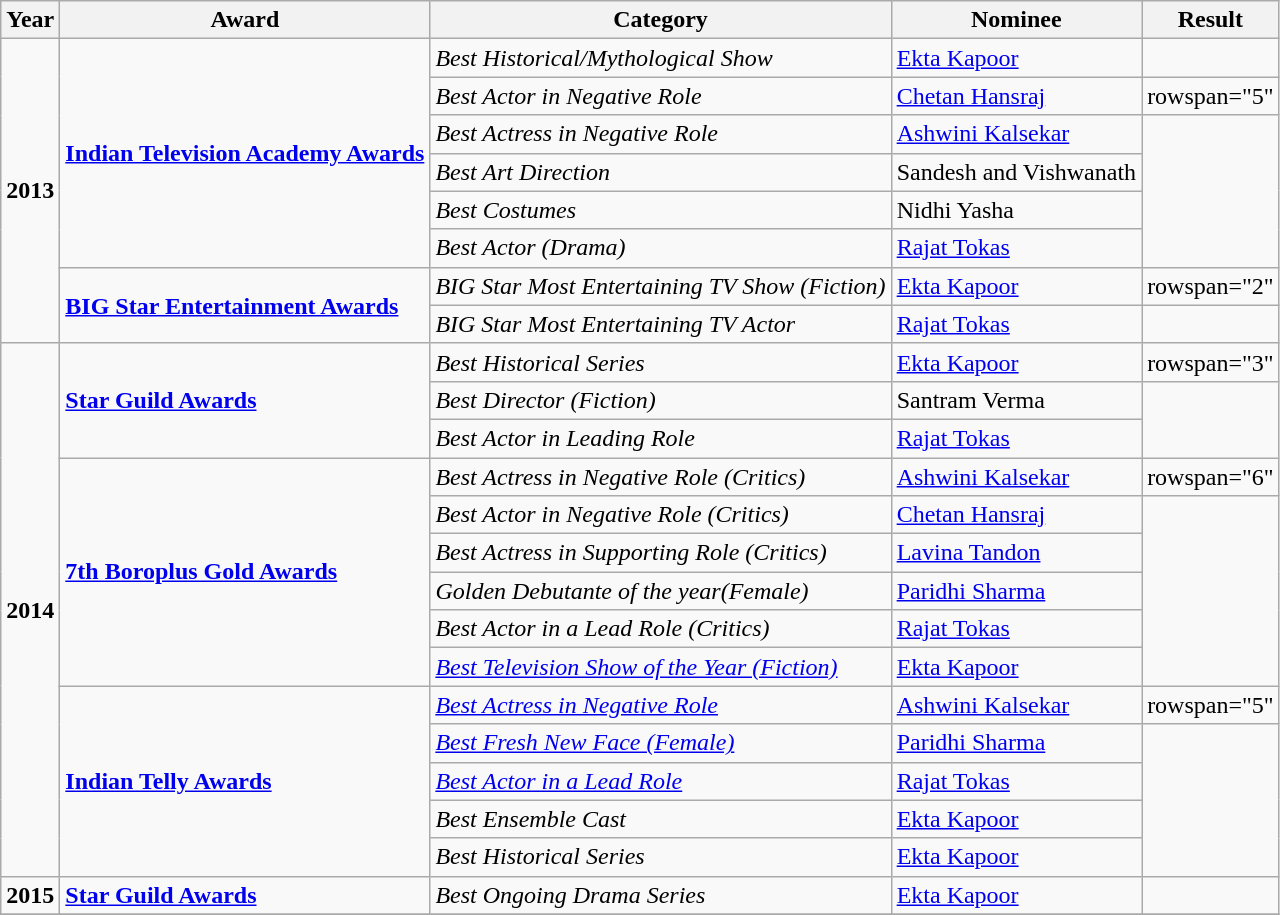<table class="wikitable">
<tr>
<th>Year</th>
<th>Award</th>
<th>Category</th>
<th>Nominee</th>
<th>Result</th>
</tr>
<tr>
<td rowspan="8"><strong>2013</strong></td>
<td rowspan="6"><strong><a href='#'>Indian Television Academy Awards</a></strong></td>
<td><em>Best Historical/Mythological Show</em></td>
<td><a href='#'>Ekta Kapoor</a></td>
<td></td>
</tr>
<tr>
<td><em>Best Actor in Negative Role</em></td>
<td><a href='#'>Chetan Hansraj</a></td>
<td>rowspan="5" </td>
</tr>
<tr>
<td><em>Best Actress in Negative Role</em></td>
<td><a href='#'>Ashwini Kalsekar</a></td>
</tr>
<tr>
<td><em>Best Art Direction</em></td>
<td>Sandesh and Vishwanath</td>
</tr>
<tr>
<td><em>Best Costumes</em></td>
<td>Nidhi Yasha</td>
</tr>
<tr>
<td><em>Best Actor (Drama)</em></td>
<td><a href='#'>Rajat Tokas</a></td>
</tr>
<tr>
<td rowspan="2"><strong><a href='#'>BIG Star Entertainment Awards</a></strong></td>
<td><em>BIG Star Most Entertaining TV Show (Fiction)</em></td>
<td><a href='#'>Ekta Kapoor</a></td>
<td>rowspan="2" </td>
</tr>
<tr>
<td><em>BIG Star Most Entertaining TV Actor</em></td>
<td><a href='#'>Rajat Tokas</a></td>
</tr>
<tr>
<td rowspan="14"><strong>2014</strong></td>
<td rowspan="3"><strong><a href='#'>Star Guild Awards</a></strong></td>
<td><em>Best Historical Series</em></td>
<td><a href='#'>Ekta Kapoor</a></td>
<td>rowspan="3" </td>
</tr>
<tr>
<td><em>Best Director (Fiction)</em></td>
<td>Santram Verma</td>
</tr>
<tr>
<td><em>Best Actor in Leading Role</em></td>
<td><a href='#'>Rajat Tokas</a></td>
</tr>
<tr>
<td rowspan="6"><strong><a href='#'>7th Boroplus Gold Awards</a></strong></td>
<td><em>Best Actress in Negative Role (Critics)</em></td>
<td><a href='#'>Ashwini Kalsekar</a></td>
<td>rowspan="6" </td>
</tr>
<tr>
<td><em>Best Actor in Negative Role (Critics)</em></td>
<td><a href='#'>Chetan Hansraj</a></td>
</tr>
<tr>
<td><em>Best Actress in Supporting Role (Critics)</em></td>
<td><a href='#'>Lavina Tandon</a></td>
</tr>
<tr>
<td><em>Golden Debutante of the year(Female)</em></td>
<td><a href='#'>Paridhi Sharma</a></td>
</tr>
<tr>
<td><em>Best Actor in a Lead Role (Critics)</em></td>
<td><a href='#'>Rajat Tokas</a></td>
</tr>
<tr>
<td><em><a href='#'>Best Television Show of the Year (Fiction)</a></em></td>
<td><a href='#'>Ekta Kapoor</a></td>
</tr>
<tr>
<td rowspan="5"><strong><a href='#'>Indian Telly Awards</a></strong></td>
<td><em><a href='#'>Best Actress in Negative Role</a></em></td>
<td><a href='#'>Ashwini Kalsekar</a></td>
<td>rowspan="5" </td>
</tr>
<tr>
<td><em><a href='#'>Best Fresh New Face (Female)</a></em></td>
<td><a href='#'>Paridhi Sharma</a></td>
</tr>
<tr>
<td><em><a href='#'>Best Actor in a Lead Role</a></em></td>
<td><a href='#'>Rajat Tokas</a></td>
</tr>
<tr>
<td><em>Best Ensemble Cast</em></td>
<td><a href='#'>Ekta Kapoor</a></td>
</tr>
<tr>
<td><em>Best Historical Series</em></td>
<td><a href='#'>Ekta Kapoor</a></td>
</tr>
<tr>
<td><strong>2015</strong></td>
<td><strong><a href='#'>Star Guild Awards</a></strong></td>
<td><em>Best Ongoing Drama Series</em></td>
<td><a href='#'>Ekta Kapoor</a></td>
<td></td>
</tr>
<tr>
</tr>
</table>
